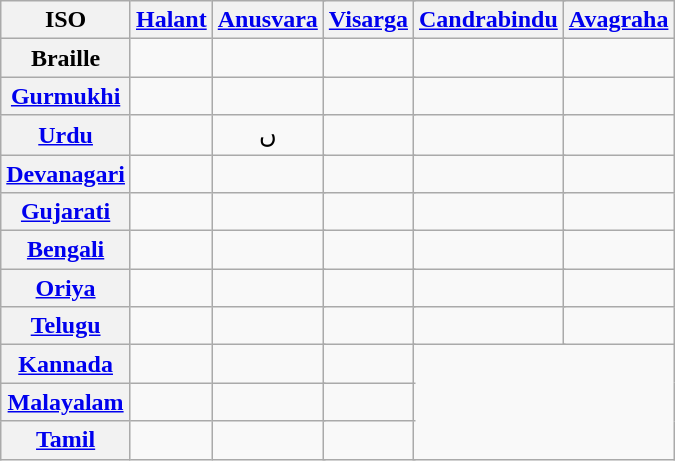<table class="wikitable Unicode" style="text-align:center;">
<tr>
<th>ISO</th>
<th colspan=2><a href='#'>Halant</a></th>
<th colspan=2><a href='#'>Anusvara</a></th>
<th colspan=2><a href='#'>Visarga</a></th>
<th colspan=2><a href='#'>Candrabindu</a></th>
<th colspan=2><a href='#'>Avagraha</a></th>
</tr>
<tr>
<th>Braille</th>
<td colspan=2></td>
<td colspan=2></td>
<td colspan=2></td>
<td colspan=2></td>
<td colspan=2></td>
</tr>
<tr>
<th><a href='#'>Gurmukhi</a></th>
<td colspan=2></td>
<td colspan=2></td>
<td colspan=2></td>
<td colspan=2></td>
</tr>
<tr>
<th><a href='#'>Urdu</a></th>
<td colspan=2></td>
<td colspan=2>ں</td>
<td colspan=2></td>
<td colspan=2></td>
<td colspan=2></td>
</tr>
<tr>
<th><a href='#'>Devanagari</a></th>
<td colspan=2></td>
<td colspan=2></td>
<td colspan=2></td>
<td colspan=2></td>
<td colspan=2></td>
</tr>
<tr>
<th><a href='#'>Gujarati</a></th>
<td colspan=2></td>
<td colspan=2></td>
<td colspan=2></td>
<td colspan=2></td>
<td colspan=2></td>
</tr>
<tr>
<th><a href='#'>Bengali</a></th>
<td colspan=2></td>
<td colspan=2></td>
<td colspan=2></td>
<td colspan=2></td>
<td colspan=2></td>
</tr>
<tr>
<th><a href='#'>Oriya</a></th>
<td colspan=2></td>
<td colspan=2></td>
<td colspan=2></td>
<td colspan=2></td>
<td colspan=2></td>
</tr>
<tr>
<th><a href='#'>Telugu</a></th>
<td colspan=2></td>
<td colspan=2></td>
<td colspan=2></td>
<td colspan=2></td>
<td colspan=2></td>
</tr>
<tr>
<th><a href='#'>Kannada</a></th>
<td colspan=2></td>
<td colspan=2></td>
<td colspan=2></td>
</tr>
<tr>
<th><a href='#'>Malayalam</a></th>
<td colspan=2></td>
<td colspan=2></td>
<td colspan=2></td>
</tr>
<tr>
<th><a href='#'>Tamil</a></th>
<td colspan=2></td>
<td colspan=2></td>
<td colspan=2></td>
</tr>
</table>
